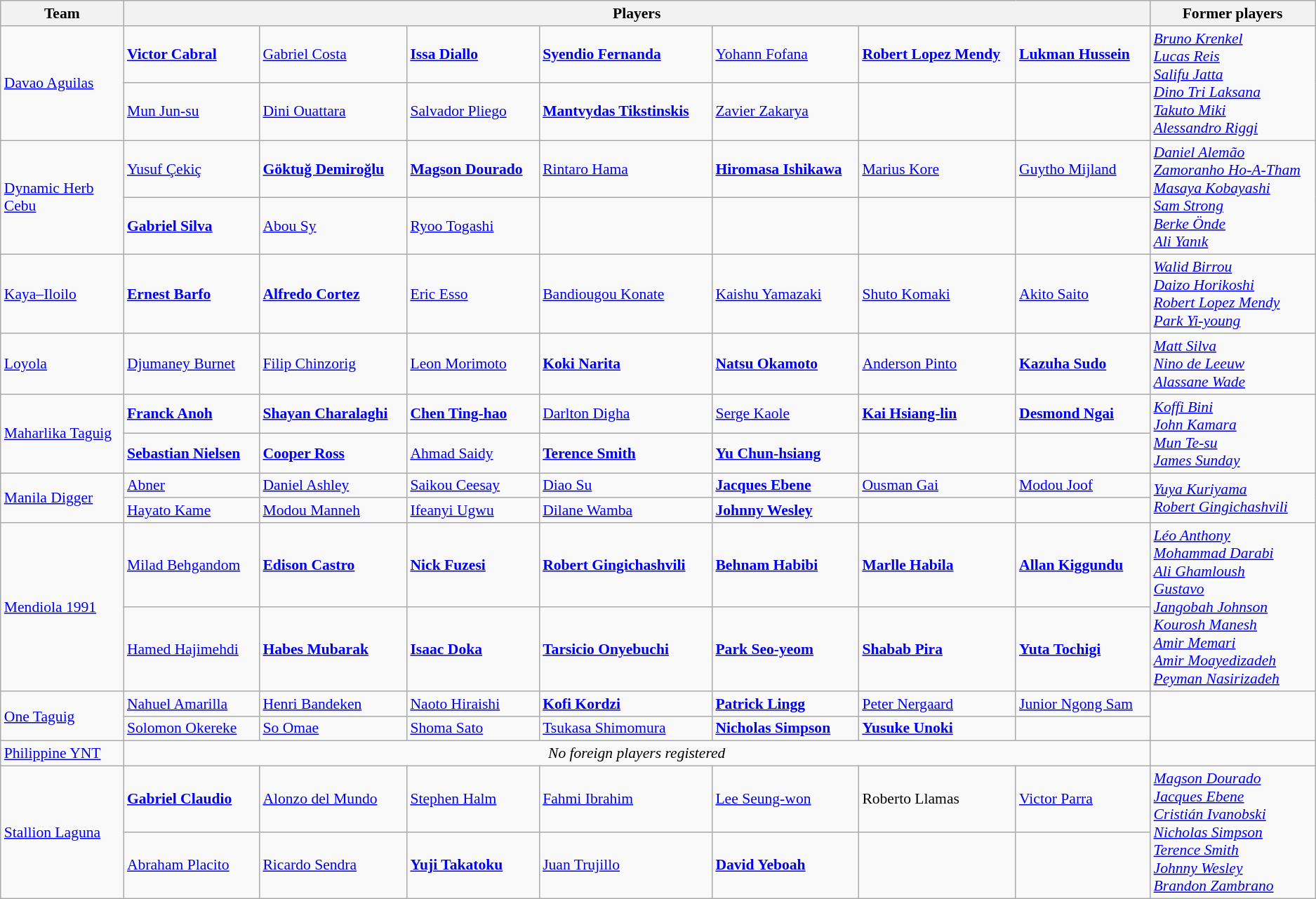<table class="wikitable" style="font-size:90%;">
<tr>
<th style="width:110px;">Team</th>
<th colspan="7" style="width:1100px;">Players</th>
<th style="width:150px;">Former players</th>
</tr>
<tr>
<td rowspan="2"><a href='#'>Davao Aguilas</a></td>
<td> <strong><a href='#'>Victor Cabral</a></strong></td>
<td> <a href='#'>Gabriel Costa</a></td>
<td> <strong><a href='#'>Issa Diallo</a></strong></td>
<td> <strong><a href='#'>Syendio Fernanda</a></strong></td>
<td> <a href='#'>Yohann Fofana</a></td>
<td> <strong><a href='#'>Robert Lopez Mendy</a></strong></td>
<td> <strong><a href='#'>Lukman Hussein</a></strong></td>
<td rowspan="2"> <em><a href='#'>Bruno Krenkel</a></em><br> <em><a href='#'>Lucas Reis</a></em><br> <em><a href='#'>Salifu Jatta</a></em><br> <em><a href='#'>Dino Tri Laksana</a></em><br> <em><a href='#'>Takuto Miki</a></em><br> <em><a href='#'>Alessandro Riggi</a></em></td>
</tr>
<tr>
<td> <a href='#'>Mun Jun-su</a></td>
<td> <a href='#'>Dini Ouattara</a></td>
<td> <a href='#'>Salvador Pliego</a></td>
<td> <strong><a href='#'>Mantvydas Tikstinskis</a></strong></td>
<td> <a href='#'>Zavier Zakarya</a></td>
<td></td>
<td></td>
</tr>
<tr>
<td rowspan="2"><a href='#'>Dynamic Herb Cebu</a></td>
<td> <a href='#'>Yusuf Çekiç</a></td>
<td> <strong><a href='#'>Göktuğ Demiroğlu</a></strong></td>
<td> <strong><a href='#'>Magson Dourado</a></strong></td>
<td> <a href='#'>Rintaro Hama</a></td>
<td> <strong><a href='#'>Hiromasa Ishikawa</a></strong></td>
<td> <a href='#'>Marius Kore</a></td>
<td> <a href='#'>Guytho Mijland</a></td>
<td rowspan="2"> <em><a href='#'>Daniel Alemão</a></em><br> <em><a href='#'>Zamoranho Ho-A-Tham</a></em><br> <em><a href='#'>Masaya Kobayashi</a></em><br> <em><a href='#'>Sam Strong</a></em><br> <em><a href='#'>Berke Önde</a></em><br> <em><a href='#'>Ali Yanık</a></em></td>
</tr>
<tr>
<td> <strong><a href='#'>Gabriel Silva</a></strong></td>
<td> <a href='#'>Abou Sy</a></td>
<td> <a href='#'>Ryoo Togashi</a></td>
<td></td>
<td></td>
<td></td>
<td></td>
</tr>
<tr>
<td><a href='#'>Kaya–Iloilo</a></td>
<td> <strong><a href='#'>Ernest Barfo</a></strong></td>
<td> <strong><a href='#'>Alfredo Cortez</a></strong></td>
<td> <a href='#'>Eric Esso</a></td>
<td> <a href='#'>Bandiougou Konate</a></td>
<td> <a href='#'>Kaishu Yamazaki</a></td>
<td> <a href='#'>Shuto Komaki</a></td>
<td> <a href='#'>Akito Saito</a></td>
<td> <em><a href='#'>Walid Birrou</a></em><br> <em><a href='#'>Daizo Horikoshi</a></em><br> <em><a href='#'>Robert Lopez Mendy</a></em><br> <em><a href='#'>Park Yi-young</a></em></td>
</tr>
<tr>
<td><a href='#'>Loyola</a></td>
<td> <a href='#'>Djumaney Burnet</a></td>
<td> <a href='#'>Filip Chinzorig</a></td>
<td> <a href='#'>Leon Morimoto</a></td>
<td> <strong><a href='#'>Koki Narita</a></strong></td>
<td> <strong><a href='#'>Natsu Okamoto</a></strong></td>
<td> <a href='#'>Anderson Pinto</a></td>
<td> <strong><a href='#'>Kazuha Sudo</a></strong></td>
<td> <em><a href='#'>Matt Silva</a></em><br> <em><a href='#'>Nino de Leeuw</a></em><br> <em><a href='#'>Alassane Wade</a></em></td>
</tr>
<tr>
<td rowspan="2"><a href='#'>Maharlika Taguig</a></td>
<td> <strong><a href='#'>Franck Anoh</a></strong></td>
<td> <strong><a href='#'>Shayan Charalaghi</a></strong></td>
<td> <strong><a href='#'>Chen Ting-hao</a></strong></td>
<td> <a href='#'>Darlton Digha</a></td>
<td> <a href='#'>Serge Kaole</a></td>
<td> <strong><a href='#'>Kai Hsiang-lin</a></strong></td>
<td> <strong><a href='#'>Desmond Ngai</a></strong></td>
<td rowspan="2"> <em><a href='#'>Koffi Bini</a></em><br> <em><a href='#'>John Kamara</a></em><br> <em><a href='#'>Mun Te-su</a></em><br> <em><a href='#'>James Sunday</a></em></td>
</tr>
<tr>
<td> <strong><a href='#'>Sebastian Nielsen</a></strong></td>
<td> <strong><a href='#'>Cooper Ross</a></strong></td>
<td> <a href='#'>Ahmad Saidy</a></td>
<td> <strong><a href='#'>Terence Smith</a></strong></td>
<td> <strong><a href='#'>Yu Chun-hsiang</a></strong></td>
<td></td>
<td></td>
</tr>
<tr>
<td rowspan="2"><a href='#'>Manila Digger</a></td>
<td> <a href='#'>Abner</a></td>
<td> <a href='#'>Daniel Ashley</a></td>
<td> <a href='#'>Saikou Ceesay</a></td>
<td> <a href='#'>Diao Su</a></td>
<td> <strong><a href='#'>Jacques Ebene</a></strong></td>
<td> <a href='#'>Ousman Gai</a></td>
<td> <a href='#'>Modou Joof</a></td>
<td rowspan="2"> <em><a href='#'>Yuya Kuriyama</a></em><br> <em><a href='#'>Robert Gingichashvili</a></em></td>
</tr>
<tr>
<td> <a href='#'>Hayato Kame</a></td>
<td> <a href='#'>Modou Manneh</a></td>
<td> <a href='#'>Ifeanyi Ugwu</a></td>
<td> <a href='#'>Dilane Wamba</a></td>
<td> <strong><a href='#'>Johnny Wesley</a></strong></td>
<td></td>
<td></td>
</tr>
<tr>
<td rowspan="2"><a href='#'>Mendiola 1991</a></td>
<td> <a href='#'>Milad Behgandom</a></td>
<td> <strong><a href='#'>Edison Castro</a></strong></td>
<td> <strong><a href='#'>Nick Fuzesi</a></strong></td>
<td> <strong><a href='#'>Robert Gingichashvili</a></strong></td>
<td> <strong><a href='#'>Behnam Habibi</a></strong></td>
<td> <strong><a href='#'>Marlle Habila</a></strong></td>
<td> <strong><a href='#'>Allan Kiggundu</a></strong></td>
<td rowspan="2"> <em><a href='#'>Léo Anthony</a></em><br> <em><a href='#'>Mohammad Darabi</a></em><br> <em><a href='#'>Ali Ghamloush</a></em><br> <em><a href='#'>Gustavo</a></em><br> <em><a href='#'>Jangobah Johnson</a></em><br> <em><a href='#'>Kourosh Manesh</a></em><br> <em><a href='#'>Amir Memari</a></em><br> <em><a href='#'>Amir Moayedizadeh</a></em><br> <em><a href='#'>Peyman Nasirizadeh</a></em></td>
</tr>
<tr>
<td> <a href='#'>Hamed Hajimehdi</a></td>
<td> <strong><a href='#'>Habes Mubarak</a></strong></td>
<td> <strong><a href='#'>Isaac Doka</a></strong></td>
<td> <strong><a href='#'>Tarsicio Onyebuchi</a></strong></td>
<td> <strong><a href='#'>Park Seo-yeom</a></strong></td>
<td> <strong><a href='#'>Shabab Pira</a></strong></td>
<td> <strong><a href='#'>Yuta Tochigi</a></strong></td>
</tr>
<tr>
<td rowspan="2"><a href='#'>One Taguig</a></td>
<td> <a href='#'>Nahuel Amarilla</a></td>
<td> <a href='#'>Henri Bandeken</a></td>
<td> <a href='#'>Naoto Hiraishi</a></td>
<td> <strong><a href='#'>Kofi Kordzi</a></strong></td>
<td> <strong><a href='#'>Patrick Lingg</a></strong></td>
<td> <a href='#'>Peter Nergaard</a></td>
<td> <a href='#'>Junior Ngong Sam</a></td>
<td rowspan="2"></td>
</tr>
<tr>
<td> <a href='#'>Solomon Okereke</a></td>
<td> <a href='#'>So Omae</a></td>
<td> <a href='#'>Shoma Sato</a></td>
<td> <a href='#'>Tsukasa Shimomura</a></td>
<td> <strong><a href='#'>Nicholas Simpson</a></strong></td>
<td> <strong><a href='#'>Yusuke Unoki</a></strong></td>
<td></td>
</tr>
<tr>
<td><a href='#'>Philippine YNT</a></td>
<td colspan="7" align="center"><em>No foreign players registered</em></td>
<td></td>
</tr>
<tr>
<td rowspan="2"><a href='#'>Stallion Laguna</a></td>
<td> <strong><a href='#'>Gabriel Claudio</a></strong></td>
<td> <a href='#'>Alonzo del Mundo</a></td>
<td> <a href='#'>Stephen Halm</a></td>
<td> <a href='#'>Fahmi Ibrahim</a></td>
<td> <a href='#'>Lee Seung-won</a></td>
<td> Roberto Llamas</td>
<td> <a href='#'>Victor Parra</a></td>
<td rowspan="2"> <em><a href='#'>Magson Dourado</a></em><br> <em><a href='#'>Jacques Ebene</a></em><br> <em><a href='#'>Cristián Ivanobski</a></em><br> <em><a href='#'>Nicholas Simpson</a></em><br> <em><a href='#'>Terence Smith</a></em><br> <em><a href='#'>Johnny Wesley</a></em><br> <em><a href='#'>Brandon Zambrano</a></em></td>
</tr>
<tr>
<td> <a href='#'>Abraham Placito</a></td>
<td> <a href='#'>Ricardo Sendra</a></td>
<td> <strong><a href='#'>Yuji Takatoku</a></strong></td>
<td> <a href='#'>Juan Trujillo</a></td>
<td> <strong><a href='#'>David Yeboah</a></strong></td>
<td></td>
<td></td>
</tr>
</table>
